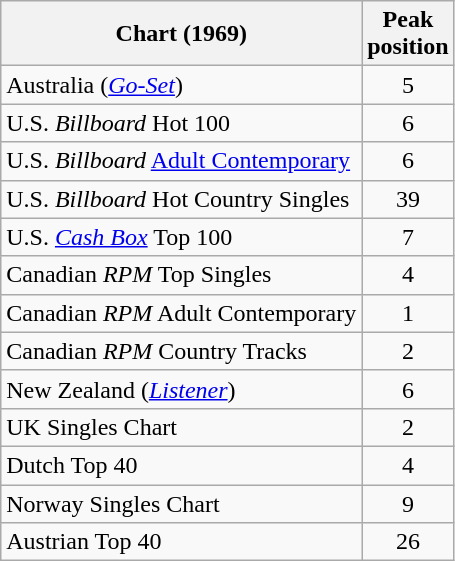<table class="wikitable sortable">
<tr>
<th align="left">Chart (1969)</th>
<th style="text-align:center;">Peak<br>position</th>
</tr>
<tr>
<td>Australia (<em><a href='#'>Go-Set</a></em>)</td>
<td style="text-align:center;">5</td>
</tr>
<tr>
<td align="left">U.S. <em>Billboard</em> Hot 100</td>
<td style="text-align:center;">6</td>
</tr>
<tr>
<td align="left">U.S. <em>Billboard</em> <a href='#'>Adult Contemporary</a></td>
<td style="text-align:center;">6</td>
</tr>
<tr>
<td align="left">U.S. <em>Billboard</em> Hot Country Singles</td>
<td style="text-align:center;">39</td>
</tr>
<tr>
<td>U.S. <a href='#'><em>Cash Box</em></a> Top 100</td>
<td align="center">7</td>
</tr>
<tr>
<td align="left">Canadian <em>RPM</em> Top Singles</td>
<td style="text-align:center;">4</td>
</tr>
<tr>
<td align="left">Canadian <em>RPM</em> Adult Contemporary</td>
<td style="text-align:center;">1</td>
</tr>
<tr>
<td align="left">Canadian <em>RPM</em> Country Tracks</td>
<td style="text-align:center;">2</td>
</tr>
<tr>
<td>New Zealand (<em><a href='#'>Listener</a></em>)</td>
<td style="text-align:center;">6</td>
</tr>
<tr>
<td align="left">UK Singles Chart</td>
<td style="text-align:center;">2</td>
</tr>
<tr>
<td align="left">Dutch Top 40</td>
<td style="text-align:center;">4</td>
</tr>
<tr>
<td align="left">Norway Singles Chart</td>
<td style="text-align:center;">9</td>
</tr>
<tr>
<td align="left">Austrian Top 40</td>
<td style="text-align:center;">26</td>
</tr>
</table>
